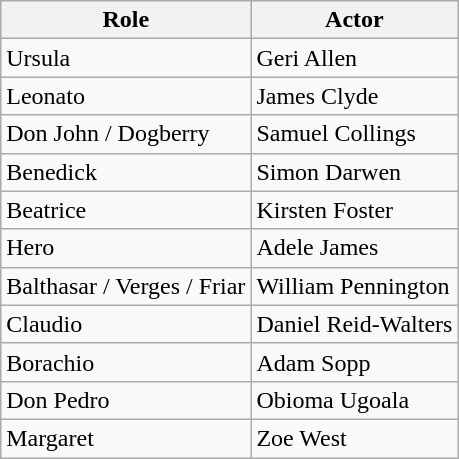<table class="wikitable mw-collapsible">
<tr>
<th>Role</th>
<th>Actor</th>
</tr>
<tr>
<td>Ursula</td>
<td>Geri Allen</td>
</tr>
<tr>
<td>Leonato</td>
<td>James Clyde</td>
</tr>
<tr>
<td>Don John / Dogberry</td>
<td>Samuel Collings</td>
</tr>
<tr>
<td>Benedick</td>
<td>Simon Darwen</td>
</tr>
<tr>
<td>Beatrice</td>
<td>Kirsten Foster</td>
</tr>
<tr>
<td>Hero</td>
<td>Adele James</td>
</tr>
<tr>
<td>Balthasar / Verges / Friar</td>
<td>William Pennington</td>
</tr>
<tr>
<td>Claudio</td>
<td>Daniel Reid-Walters</td>
</tr>
<tr>
<td>Borachio</td>
<td>Adam Sopp</td>
</tr>
<tr>
<td>Don Pedro</td>
<td>Obioma Ugoala</td>
</tr>
<tr>
<td>Margaret</td>
<td>Zoe West</td>
</tr>
</table>
